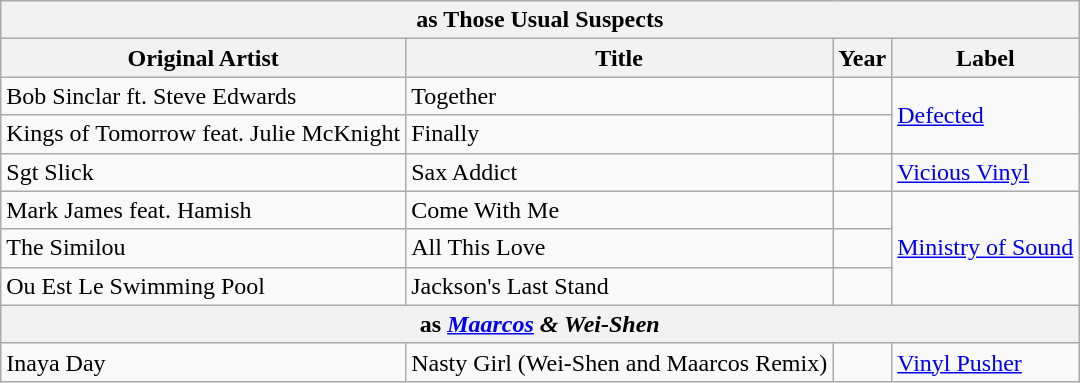<table class="wikitable">
<tr>
<th colspan="4">as Those Usual Suspects</th>
</tr>
<tr>
<th>Original Artist</th>
<th>Title</th>
<th>Year</th>
<th>Label</th>
</tr>
<tr>
<td>Bob Sinclar ft. Steve Edwards</td>
<td>Together</td>
<td></td>
<td rowspan="2"><a href='#'>Defected</a></td>
</tr>
<tr>
<td>Kings of Tomorrow feat. Julie McKnight</td>
<td>Finally</td>
<td></td>
</tr>
<tr>
<td>Sgt Slick</td>
<td>Sax Addict</td>
<td></td>
<td><a href='#'>Vicious Vinyl</a></td>
</tr>
<tr>
<td>Mark James feat. Hamish</td>
<td>Come With Me</td>
<td></td>
<td rowspan="3"><a href='#'>Ministry of Sound</a></td>
</tr>
<tr>
<td>The Similou</td>
<td>All This Love</td>
<td></td>
</tr>
<tr>
<td>Ou Est Le Swimming Pool</td>
<td>Jackson's Last Stand</td>
<td></td>
</tr>
<tr>
<th colspan="4">as <em><a href='#'>Maarcos</a> & Wei-Shen</em></th>
</tr>
<tr>
<td>Inaya Day</td>
<td>Nasty Girl (Wei-Shen and Maarcos Remix)</td>
<td></td>
<td><a href='#'>Vinyl Pusher</a></td>
</tr>
</table>
